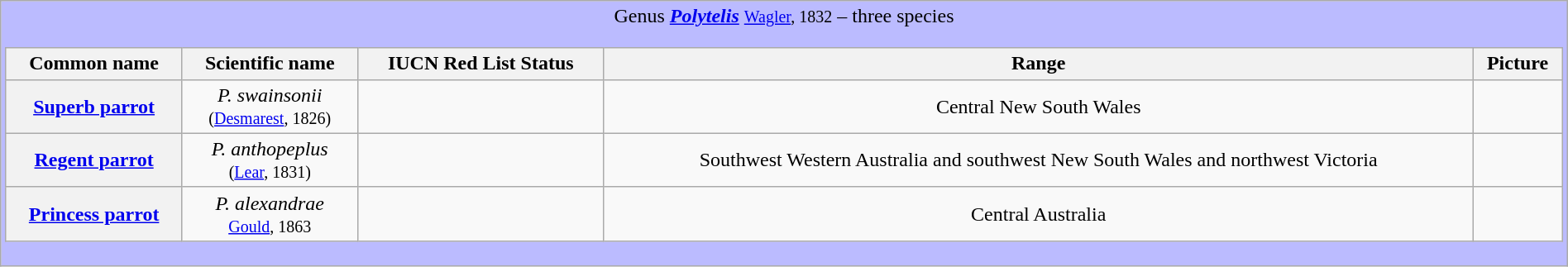<table class="wikitable" style="width:100%;text-align:center">
<tr>
<td colspan="100%" align="center" bgcolor="#BBBBFF">Genus <strong><em><a href='#'>Polytelis</a></em></strong> <small><a href='#'>Wagler</a>, 1832</small> – three species<br><table class="wikitable sortable" style="width:100%;text-align:center">
<tr>
<th scope="col">Common name</th>
<th scope="col">Scientific name</th>
<th scope="col">IUCN Red List Status</th>
<th scope="col" class="unsortable">Range</th>
<th scope="col" class="unsortable">Picture</th>
</tr>
<tr>
<th scope="row"><a href='#'>Superb parrot</a></th>
<td><em>P. swainsonii</em> <br><small>(<a href='#'>Desmarest</a>, 1826)</small></td>
<td></td>
<td>Central New South Wales</td>
<td></td>
</tr>
<tr>
<th scope="row"><a href='#'>Regent parrot</a></th>
<td><em>P. anthopeplus</em> <br><small>(<a href='#'>Lear</a>, 1831)</small></td>
<td></td>
<td>Southwest Western Australia and southwest New South Wales and northwest Victoria</td>
<td></td>
</tr>
<tr>
<th scope="row"><a href='#'>Princess parrot</a></th>
<td><em>P. alexandrae</em> <br><small><a href='#'>Gould</a>, 1863</small></td>
<td></td>
<td>Central Australia</td>
<td></td>
</tr>
</table>
</td>
</tr>
</table>
